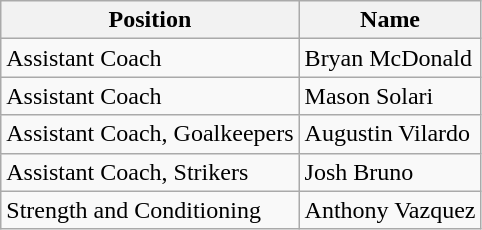<table class="wikitable">
<tr>
<th>Position</th>
<th>Name</th>
</tr>
<tr>
<td>Assistant Coach</td>
<td>Bryan McDonald</td>
</tr>
<tr>
<td>Assistant Coach</td>
<td>Mason Solari</td>
</tr>
<tr>
<td>Assistant Coach, Goalkeepers</td>
<td>Augustin Vilardo</td>
</tr>
<tr>
<td>Assistant Coach, Strikers</td>
<td>Josh Bruno</td>
</tr>
<tr>
<td>Strength and Conditioning</td>
<td>Anthony Vazquez</td>
</tr>
</table>
